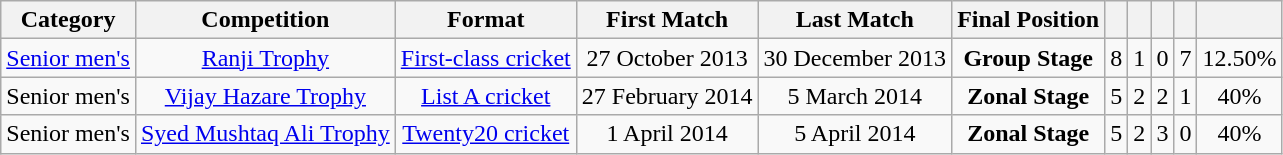<table class="wikitable sortable" style="text-align: center;">
<tr>
<th class="unsortable">Category</th>
<th>Competition</th>
<th>Format</th>
<th>First Match</th>
<th>Last Match</th>
<th>Final Position</th>
<th></th>
<th></th>
<th></th>
<th></th>
<th></th>
</tr>
<tr>
<td><a href='#'>Senior men's</a></td>
<td><a href='#'>Ranji Trophy</a></td>
<td><a href='#'>First-class cricket</a></td>
<td>27 October 2013</td>
<td>30 December 2013</td>
<td><strong>Group Stage</strong></td>
<td>8</td>
<td>1</td>
<td>0</td>
<td>7</td>
<td>12.50%</td>
</tr>
<tr>
<td>Senior men's</td>
<td><a href='#'>Vijay Hazare Trophy</a></td>
<td><a href='#'>List A cricket</a></td>
<td>27 February 2014</td>
<td>5 March 2014</td>
<td><strong>Zonal Stage</strong></td>
<td>5</td>
<td>2</td>
<td>2</td>
<td>1</td>
<td>40%</td>
</tr>
<tr>
<td>Senior men's</td>
<td><a href='#'>Syed Mushtaq Ali Trophy</a></td>
<td><a href='#'>Twenty20 cricket</a></td>
<td>1 April 2014</td>
<td>5 April 2014</td>
<td><strong>Zonal Stage</strong></td>
<td>5</td>
<td>2</td>
<td>3</td>
<td>0</td>
<td>40%</td>
</tr>
</table>
